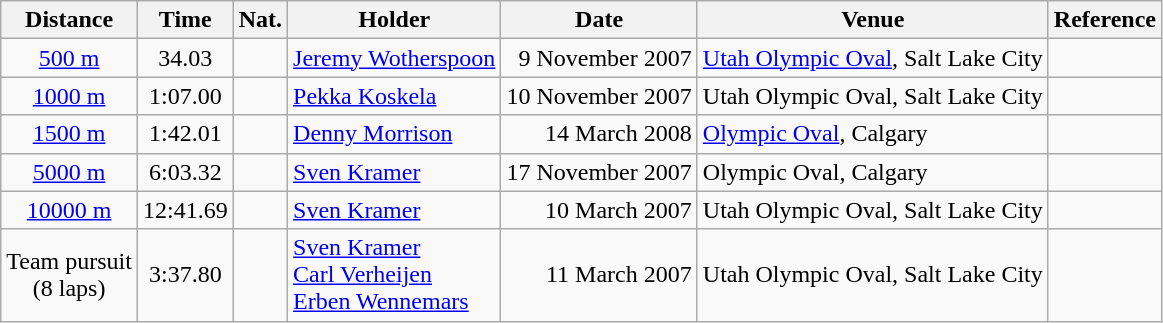<table class="wikitable" border="1" style="text-align:center">
<tr>
<th>Distance</th>
<th>Time</th>
<th>Nat.</th>
<th>Holder</th>
<th>Date</th>
<th>Venue</th>
<th>Reference</th>
</tr>
<tr>
<td><a href='#'>500 m</a></td>
<td>34.03</td>
<td></td>
<td align=left><a href='#'>Jeremy Wotherspoon</a></td>
<td align=right>9 November 2007</td>
<td align=left><a href='#'>Utah Olympic Oval</a>, Salt Lake City</td>
<td></td>
</tr>
<tr>
<td><a href='#'>1000 m</a></td>
<td>1:07.00</td>
<td></td>
<td align=left><a href='#'>Pekka Koskela</a></td>
<td align=right>10 November 2007</td>
<td align=left>Utah Olympic Oval, Salt Lake City</td>
<td></td>
</tr>
<tr>
<td><a href='#'>1500 m</a></td>
<td>1:42.01</td>
<td></td>
<td align=left><a href='#'>Denny Morrison</a></td>
<td align=right>14 March 2008</td>
<td align=left><a href='#'>Olympic Oval</a>, Calgary</td>
<td></td>
</tr>
<tr>
<td><a href='#'>5000 m</a></td>
<td>6:03.32</td>
<td></td>
<td align=left><a href='#'>Sven Kramer</a></td>
<td align=right>17 November 2007</td>
<td align=left>Olympic Oval, Calgary</td>
<td></td>
</tr>
<tr>
<td><a href='#'>10000 m</a></td>
<td>12:41.69</td>
<td></td>
<td align=left><a href='#'>Sven Kramer</a></td>
<td align=right>10 March 2007</td>
<td align=left>Utah Olympic Oval, Salt Lake City</td>
<td></td>
</tr>
<tr>
<td>Team pursuit <br> (8 laps)</td>
<td>3:37.80</td>
<td></td>
<td align=left><a href='#'>Sven Kramer</a> <br> <a href='#'>Carl Verheijen</a> <br> <a href='#'>Erben Wennemars</a></td>
<td align=right>11 March 2007</td>
<td align=left>Utah Olympic Oval, Salt Lake City</td>
<td></td>
</tr>
</table>
